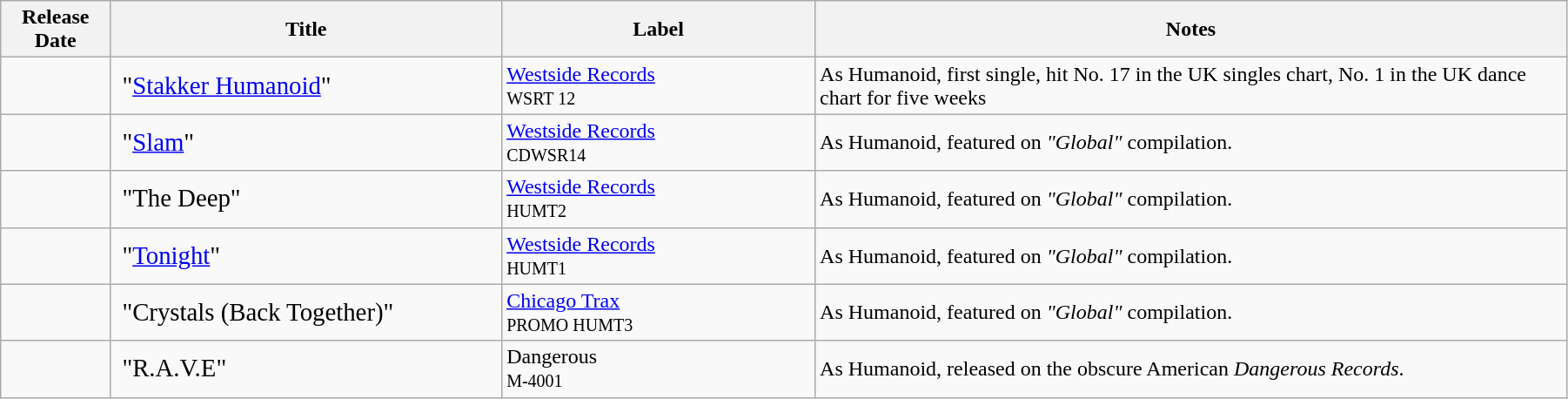<table class="wikitable"  style="width:95%; margin-left:1em;">
<tr>
<th style="width:7%;">Release Date</th>
<th style="width:25%;">Title</th>
<th style="width:20%;">Label</th>
<th>Notes</th>
</tr>
<tr>
<td></td>
<td style="font-size:120%"> "<a href='#'>Stakker Humanoid</a>"</td>
<td><a href='#'>Westside Records</a><br><small>WSRT 12</small></td>
<td>As Humanoid, first single, hit No. 17 in the UK singles chart, No. 1 in the UK dance chart for five weeks</td>
</tr>
<tr>
<td></td>
<td style="font-size:120%"> "<a href='#'>Slam</a>"</td>
<td><a href='#'>Westside Records</a><br><small>CDWSR14</small></td>
<td>As Humanoid, featured on <em>"Global"</em> compilation.</td>
</tr>
<tr>
<td></td>
<td style="font-size:120%"> "The Deep"</td>
<td><a href='#'>Westside Records</a><br><small>HUMT2</small></td>
<td>As Humanoid, featured on <em>"Global"</em> compilation.</td>
</tr>
<tr>
<td></td>
<td style="font-size:120%"> "<a href='#'>Tonight</a>"</td>
<td><a href='#'>Westside Records</a><br><small>HUMT1</small></td>
<td>As Humanoid, featured on <em>"Global"</em> compilation.</td>
</tr>
<tr>
<td></td>
<td style="font-size:120%"> "Crystals (Back Together)"</td>
<td><a href='#'>Chicago Trax</a><br><small>PROMO HUMT3</small></td>
<td>As Humanoid, featured on <em>"Global"</em> compilation.</td>
</tr>
<tr>
<td></td>
<td style="font-size:120%"> "R.A.V.E"</td>
<td>Dangerous<br><small>M-4001</small></td>
<td>As Humanoid, released on the obscure American <em>Dangerous Records</em>.</td>
</tr>
</table>
